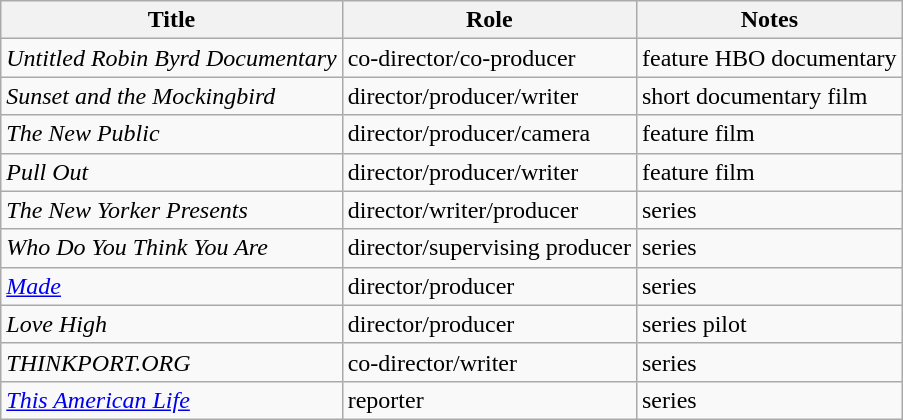<table class="wikitable sortable">
<tr>
<th>Title</th>
<th>Role</th>
<th class="unsortable">Notes</th>
</tr>
<tr>
<td><em>Untitled Robin Byrd Documentary</em></td>
<td>co-director/co-producer</td>
<td>feature HBO documentary</td>
</tr>
<tr>
<td><em>Sunset and the Mockingbird</em></td>
<td>director/producer/writer</td>
<td>short documentary film</td>
</tr>
<tr>
<td><em>The New Public</em></td>
<td>director/producer/camera</td>
<td>feature film</td>
</tr>
<tr>
<td><em>Pull Out</em></td>
<td>director/producer/writer</td>
<td>feature film</td>
</tr>
<tr>
<td><em>The New Yorker Presents</em></td>
<td>director/writer/producer</td>
<td>series</td>
</tr>
<tr>
<td><em>Who Do You Think You Are</em></td>
<td>director/supervising producer</td>
<td>series</td>
</tr>
<tr>
<td><a href='#'><em>Made</em></a></td>
<td>director/producer</td>
<td>series</td>
</tr>
<tr>
<td><em>Love High</em></td>
<td>director/producer</td>
<td>series pilot</td>
</tr>
<tr>
<td><em>THINKPORT.ORG</em></td>
<td>co-director/writer</td>
<td>series</td>
</tr>
<tr>
<td><em><a href='#'>This American Life</a></em></td>
<td>reporter</td>
<td>series</td>
</tr>
</table>
